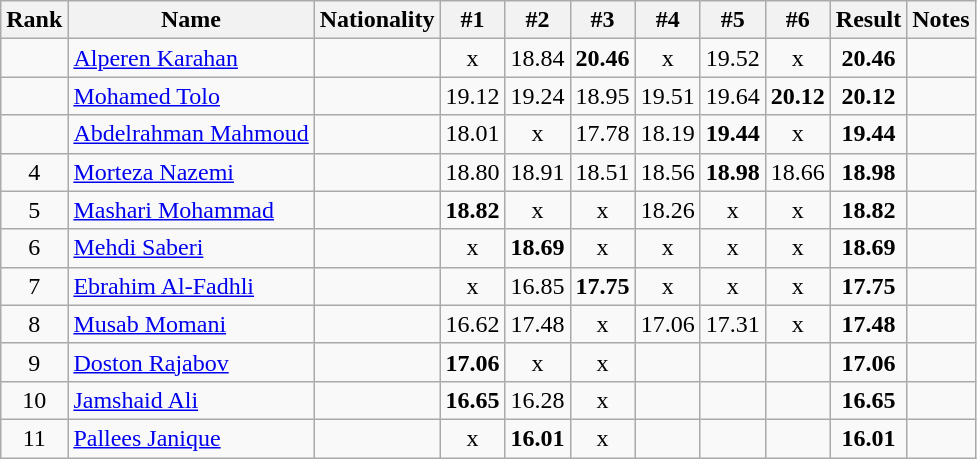<table class="wikitable sortable" style="text-align:center">
<tr>
<th>Rank</th>
<th>Name</th>
<th>Nationality</th>
<th>#1</th>
<th>#2</th>
<th>#3</th>
<th>#4</th>
<th>#5</th>
<th>#6</th>
<th>Result</th>
<th>Notes</th>
</tr>
<tr>
<td></td>
<td align=left><a href='#'>Alperen Karahan</a></td>
<td align=left></td>
<td>x</td>
<td>18.84</td>
<td><strong>20.46</strong></td>
<td>x</td>
<td>19.52</td>
<td>x</td>
<td><strong>20.46</strong></td>
<td></td>
</tr>
<tr>
<td></td>
<td align=left><a href='#'>Mohamed Tolo</a></td>
<td align=left></td>
<td>19.12</td>
<td>19.24</td>
<td>18.95</td>
<td>19.51</td>
<td>19.64</td>
<td><strong>20.12</strong></td>
<td><strong>20.12</strong></td>
<td></td>
</tr>
<tr>
<td></td>
<td align=left><a href='#'>Abdelrahman Mahmoud</a></td>
<td align=left></td>
<td>18.01</td>
<td>x</td>
<td>17.78</td>
<td>18.19</td>
<td><strong>19.44</strong></td>
<td>x</td>
<td><strong>19.44</strong></td>
<td></td>
</tr>
<tr>
<td>4</td>
<td align=left><a href='#'>Morteza Nazemi</a></td>
<td align=left></td>
<td>18.80</td>
<td>18.91</td>
<td>18.51</td>
<td>18.56</td>
<td><strong>18.98</strong></td>
<td>18.66</td>
<td><strong>18.98</strong></td>
<td></td>
</tr>
<tr>
<td>5</td>
<td align=left><a href='#'>Mashari Mohammad</a></td>
<td align=left></td>
<td><strong>18.82</strong></td>
<td>x</td>
<td>x</td>
<td>18.26</td>
<td>x</td>
<td>x</td>
<td><strong>18.82</strong></td>
<td></td>
</tr>
<tr>
<td>6</td>
<td align=left><a href='#'>Mehdi Saberi</a></td>
<td align=left></td>
<td>x</td>
<td><strong>18.69</strong></td>
<td>x</td>
<td>x</td>
<td>x</td>
<td>x</td>
<td><strong>18.69</strong></td>
<td></td>
</tr>
<tr>
<td>7</td>
<td align=left><a href='#'>Ebrahim Al-Fadhli</a></td>
<td align=left></td>
<td>x</td>
<td>16.85</td>
<td><strong>17.75</strong></td>
<td>x</td>
<td>x</td>
<td>x</td>
<td><strong>17.75</strong></td>
<td></td>
</tr>
<tr>
<td>8</td>
<td align=left><a href='#'>Musab Momani</a></td>
<td align=left></td>
<td>16.62</td>
<td>17.48</td>
<td>x</td>
<td>17.06</td>
<td>17.31</td>
<td>x</td>
<td><strong>17.48</strong></td>
<td></td>
</tr>
<tr>
<td>9</td>
<td align=left><a href='#'>Doston Rajabov</a></td>
<td align=left></td>
<td><strong>17.06</strong></td>
<td>x</td>
<td>x</td>
<td></td>
<td></td>
<td></td>
<td><strong>17.06</strong></td>
<td></td>
</tr>
<tr>
<td>10</td>
<td align=left><a href='#'>Jamshaid Ali</a></td>
<td align=left></td>
<td><strong>16.65</strong></td>
<td>16.28</td>
<td>x</td>
<td></td>
<td></td>
<td></td>
<td><strong>16.65</strong></td>
<td></td>
</tr>
<tr>
<td>11</td>
<td align=left><a href='#'>Pallees Janique</a></td>
<td align=left></td>
<td>x</td>
<td><strong>16.01</strong></td>
<td>x</td>
<td></td>
<td></td>
<td></td>
<td><strong>16.01</strong></td>
<td></td>
</tr>
</table>
